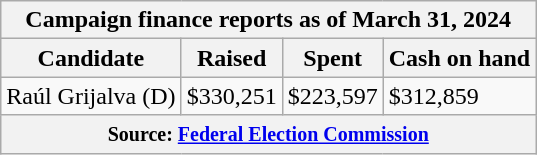<table class="wikitable sortable">
<tr>
<th colspan=4>Campaign finance reports as of March 31, 2024</th>
</tr>
<tr style="text-align:center;">
<th>Candidate</th>
<th>Raised</th>
<th>Spent</th>
<th>Cash on hand</th>
</tr>
<tr>
<td>Raúl Grijalva (D)</td>
<td>$330,251</td>
<td>$223,597</td>
<td>$312,859</td>
</tr>
<tr>
<th colspan="4"><small>Source: <a href='#'>Federal Election Commission</a></small></th>
</tr>
</table>
